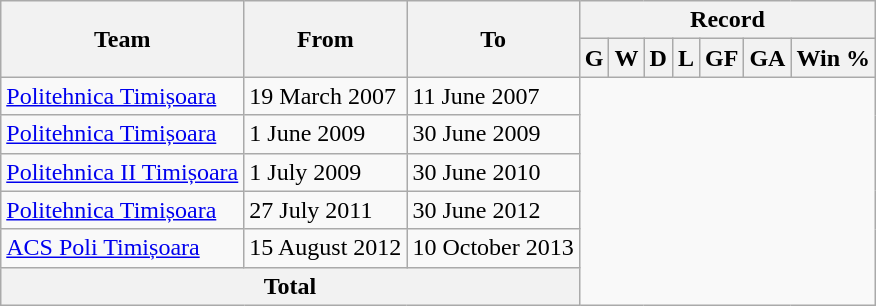<table class="wikitable">
<tr>
<th rowspan=2>Team</th>
<th rowspan=2>From</th>
<th rowspan=2>To</th>
<th colspan=7>Record</th>
</tr>
<tr>
<th>G</th>
<th>W</th>
<th>D</th>
<th>L</th>
<th>GF</th>
<th>GA</th>
<th>Win %</th>
</tr>
<tr>
<td><a href='#'>Politehnica Timișoara</a></td>
<td>19 March 2007</td>
<td>11 June 2007<br></td>
</tr>
<tr>
<td><a href='#'>Politehnica Timișoara</a></td>
<td>1 June 2009</td>
<td>30 June 2009<br></td>
</tr>
<tr>
<td><a href='#'>Politehnica II Timișoara</a></td>
<td>1 July 2009</td>
<td>30 June 2010<br></td>
</tr>
<tr>
<td><a href='#'>Politehnica Timișoara</a></td>
<td>27 July 2011</td>
<td>30 June 2012<br></td>
</tr>
<tr>
<td><a href='#'>ACS Poli Timișoara</a></td>
<td>15 August 2012</td>
<td>10 October 2013<br></td>
</tr>
<tr>
<th colspan=3>Total<br></th>
</tr>
</table>
